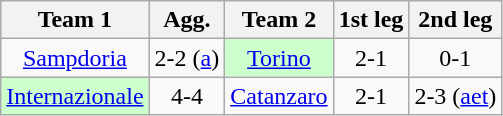<table class="wikitable" style="text-align: center">
<tr>
<th>Team 1</th>
<th>Agg.</th>
<th>Team 2</th>
<th>1st leg</th>
<th>2nd leg</th>
</tr>
<tr>
<td><a href='#'>Sampdoria</a></td>
<td>2-2 (<a href='#'>a</a>)</td>
<td bgcolor="ccffcc"><a href='#'>Torino</a></td>
<td>2-1</td>
<td>0-1</td>
</tr>
<tr>
<td bgcolor="ccffcc"><a href='#'>Internazionale</a></td>
<td>4-4</td>
<td><a href='#'>Catanzaro</a></td>
<td>2-1</td>
<td>2-3 (<a href='#'>aet</a>)</td>
</tr>
</table>
